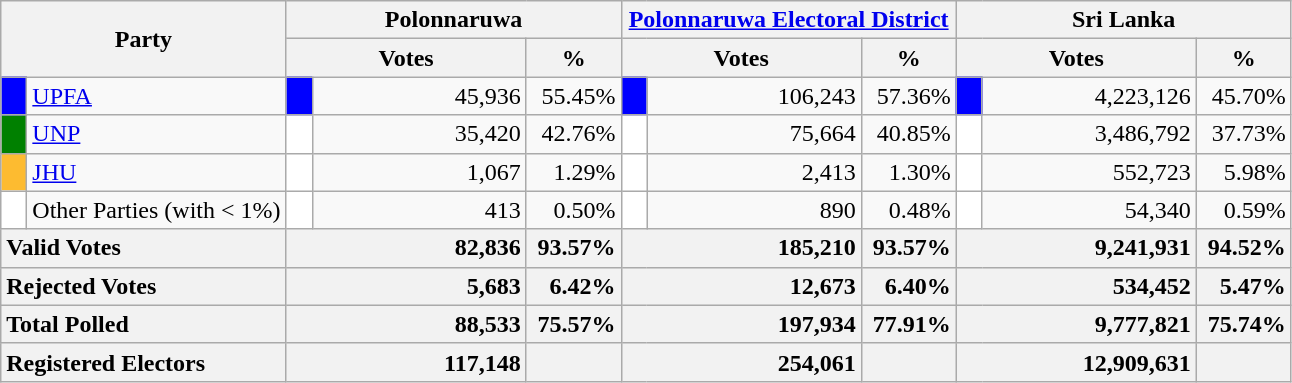<table class="wikitable">
<tr>
<th colspan="2" width="144px"rowspan="2">Party</th>
<th colspan="3" width="216px">Polonnaruwa</th>
<th colspan="3" width="216px"><a href='#'>Polonnaruwa Electoral District</a></th>
<th colspan="3" width="216px">Sri Lanka</th>
</tr>
<tr>
<th colspan="2" width="144px">Votes</th>
<th>%</th>
<th colspan="2" width="144px">Votes</th>
<th>%</th>
<th colspan="2" width="144px">Votes</th>
<th>%</th>
</tr>
<tr>
<td style="background-color:blue;" width="10px"></td>
<td style="text-align:left;"><a href='#'>UPFA</a></td>
<td style="background-color:blue;" width="10px"></td>
<td style="text-align:right;">45,936</td>
<td style="text-align:right;">55.45%</td>
<td style="background-color:blue;" width="10px"></td>
<td style="text-align:right;">106,243</td>
<td style="text-align:right;">57.36%</td>
<td style="background-color:blue;" width="10px"></td>
<td style="text-align:right;">4,223,126</td>
<td style="text-align:right;">45.70%</td>
</tr>
<tr>
<td style="background-color:green;" width="10px"></td>
<td style="text-align:left;"><a href='#'>UNP</a></td>
<td style="background-color:white;" width="10px"></td>
<td style="text-align:right;">35,420</td>
<td style="text-align:right;">42.76%</td>
<td style="background-color:white;" width="10px"></td>
<td style="text-align:right;">75,664</td>
<td style="text-align:right;">40.85%</td>
<td style="background-color:white;" width="10px"></td>
<td style="text-align:right;">3,486,792</td>
<td style="text-align:right;">37.73%</td>
</tr>
<tr>
<td style="background-color:#FDBB30;" width="10px"></td>
<td style="text-align:left;"><a href='#'>JHU</a></td>
<td style="background-color:white;" width="10px"></td>
<td style="text-align:right;">1,067</td>
<td style="text-align:right;">1.29%</td>
<td style="background-color:white;" width="10px"></td>
<td style="text-align:right;">2,413</td>
<td style="text-align:right;">1.30%</td>
<td style="background-color:white;" width="10px"></td>
<td style="text-align:right;">552,723</td>
<td style="text-align:right;">5.98%</td>
</tr>
<tr>
<td style="background-color:white;" width="10px"></td>
<td style="text-align:left;">Other Parties (with < 1%)</td>
<td style="background-color:white;" width="10px"></td>
<td style="text-align:right;">413</td>
<td style="text-align:right;">0.50%</td>
<td style="background-color:white;" width="10px"></td>
<td style="text-align:right;">890</td>
<td style="text-align:right;">0.48%</td>
<td style="background-color:white;" width="10px"></td>
<td style="text-align:right;">54,340</td>
<td style="text-align:right;">0.59%</td>
</tr>
<tr>
<th colspan="2" width="144px"style="text-align:left;">Valid Votes</th>
<th style="text-align:right;"colspan="2" width="144px">82,836</th>
<th style="text-align:right;">93.57%</th>
<th style="text-align:right;"colspan="2" width="144px">185,210</th>
<th style="text-align:right;">93.57%</th>
<th style="text-align:right;"colspan="2" width="144px">9,241,931</th>
<th style="text-align:right;">94.52%</th>
</tr>
<tr>
<th colspan="2" width="144px"style="text-align:left;">Rejected Votes</th>
<th style="text-align:right;"colspan="2" width="144px">5,683</th>
<th style="text-align:right;">6.42%</th>
<th style="text-align:right;"colspan="2" width="144px">12,673</th>
<th style="text-align:right;">6.40%</th>
<th style="text-align:right;"colspan="2" width="144px">534,452</th>
<th style="text-align:right;">5.47%</th>
</tr>
<tr>
<th colspan="2" width="144px"style="text-align:left;">Total Polled</th>
<th style="text-align:right;"colspan="2" width="144px">88,533</th>
<th style="text-align:right;">75.57%</th>
<th style="text-align:right;"colspan="2" width="144px">197,934</th>
<th style="text-align:right;">77.91%</th>
<th style="text-align:right;"colspan="2" width="144px">9,777,821</th>
<th style="text-align:right;">75.74%</th>
</tr>
<tr>
<th colspan="2" width="144px"style="text-align:left;">Registered Electors</th>
<th style="text-align:right;"colspan="2" width="144px">117,148</th>
<th></th>
<th style="text-align:right;"colspan="2" width="144px">254,061</th>
<th></th>
<th style="text-align:right;"colspan="2" width="144px">12,909,631</th>
<th></th>
</tr>
</table>
